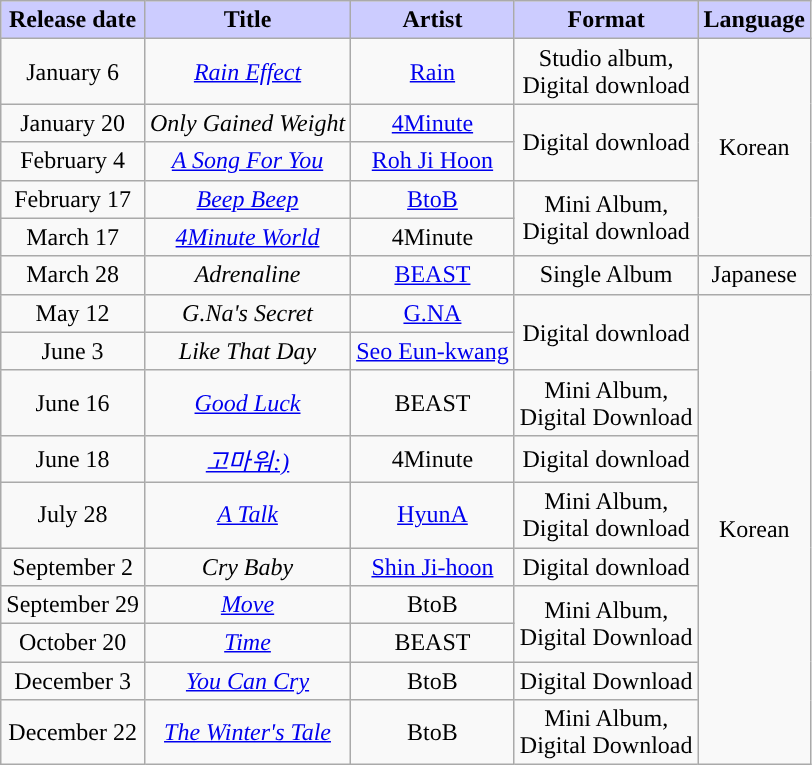<table class="wikitable sortable" style="text-align:center">
<tr>
<th style="background:#CCF;">Release date</th>
<th style="background:#CCF;">Title</th>
<th style="background:#CCF;">Artist</th>
<th style="background:#CCF;">Format</th>
<th style="background:#CCF;">Language</th>
</tr>
<tr>
<td>January 6</td>
<td><em><a href='#'>Rain Effect</a></em></td>
<td><a href='#'>Rain</a></td>
<td>Studio album,<br>Digital download</td>
<td rowspan="5">Korean</td>
</tr>
<tr>
<td>January 20</td>
<td><em>Only Gained Weight</em></td>
<td><a href='#'>4Minute</a></td>
<td rowspan="2">Digital download</td>
</tr>
<tr>
<td>February 4</td>
<td><em><a href='#'>A Song For You</a></em></td>
<td><a href='#'>Roh Ji Hoon</a></td>
</tr>
<tr>
<td>February 17</td>
<td><em><a href='#'>Beep Beep</a></em></td>
<td><a href='#'>BtoB</a></td>
<td rowspan="2">Mini Album,<br>Digital download</td>
</tr>
<tr>
<td>March 17</td>
<td><em><a href='#'>4Minute World</a></em></td>
<td>4Minute</td>
</tr>
<tr>
<td>March 28</td>
<td><em>Adrenaline</em></td>
<td><a href='#'>BEAST</a></td>
<td>Single Album</td>
<td>Japanese</td>
</tr>
<tr>
<td>May 12</td>
<td><em>G.Na's Secret</em></td>
<td><a href='#'>G.NA</a></td>
<td rowspan="2">Digital download</td>
<td rowspan="10">Korean</td>
</tr>
<tr>
<td>June 3</td>
<td><em>Like That Day</em></td>
<td><a href='#'>Seo Eun-kwang</a></td>
</tr>
<tr>
<td>June 16</td>
<td><em><a href='#'>Good Luck</a></em></td>
<td>BEAST</td>
<td>Mini Album,<br>Digital Download</td>
</tr>
<tr>
<td>June 18</td>
<td><em><a href='#'>고마워:)</a></em></td>
<td>4Minute</td>
<td>Digital download</td>
</tr>
<tr>
<td>July 28</td>
<td><em><a href='#'>A Talk</a></em></td>
<td><a href='#'>HyunA</a></td>
<td>Mini Album,<br>Digital download</td>
</tr>
<tr>
<td>September 2</td>
<td><em>Cry Baby</em></td>
<td><a href='#'>Shin Ji-hoon</a></td>
<td>Digital download</td>
</tr>
<tr>
<td>September 29</td>
<td><em><a href='#'>Move</a></em></td>
<td>BtoB</td>
<td rowspan="2">Mini Album,<br>Digital Download</td>
</tr>
<tr>
<td>October 20</td>
<td><em><a href='#'>Time</a></em></td>
<td>BEAST</td>
</tr>
<tr>
<td>December 3</td>
<td><em><a href='#'>You Can Cry</a></em></td>
<td>BtoB</td>
<td>Digital Download</td>
</tr>
<tr>
<td>December 22</td>
<td><em><a href='#'>The Winter's Tale</a></em></td>
<td>BtoB</td>
<td>Mini Album,<br>Digital Download</td>
</tr>
</table>
